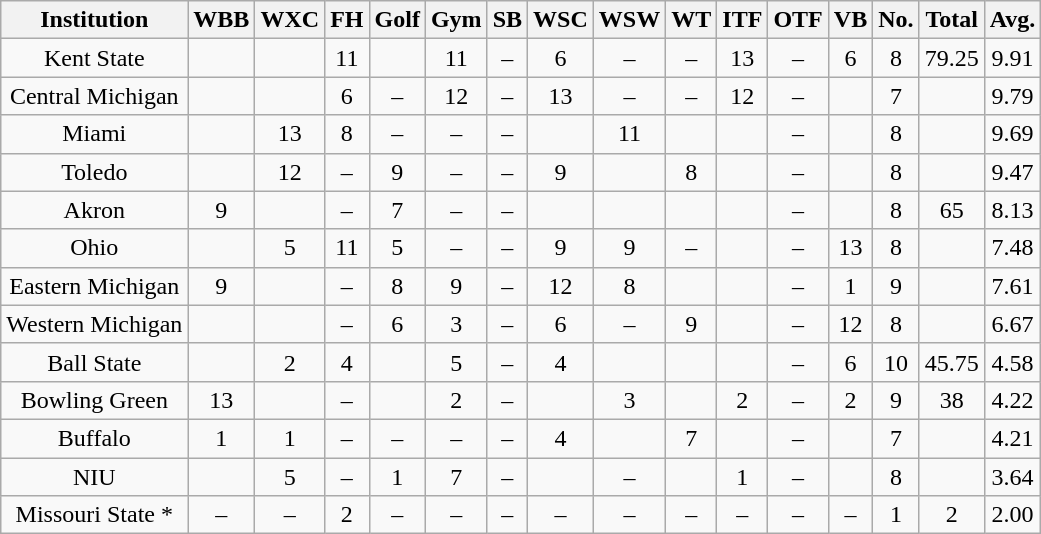<table class="wikitable sortable" style="text-align:center">
<tr>
<th>Institution</th>
<th>WBB</th>
<th>WXC</th>
<th>FH</th>
<th>Golf</th>
<th>Gym</th>
<th>SB</th>
<th>WSC</th>
<th>WSW</th>
<th>WT</th>
<th>ITF</th>
<th>OTF</th>
<th>VB</th>
<th>No.</th>
<th>Total</th>
<th>Avg.</th>
</tr>
<tr>
<td>Kent State</td>
<td></td>
<td></td>
<td>11</td>
<td></td>
<td>11</td>
<td>–</td>
<td>6</td>
<td>–</td>
<td>–</td>
<td>13</td>
<td>–</td>
<td>6</td>
<td>8</td>
<td>79.25</td>
<td>9.91</td>
</tr>
<tr>
<td>Central Michigan</td>
<td></td>
<td></td>
<td>6</td>
<td>–</td>
<td>12</td>
<td>–</td>
<td>13</td>
<td>–</td>
<td>–</td>
<td>12</td>
<td>–</td>
<td></td>
<td>7</td>
<td></td>
<td>9.79</td>
</tr>
<tr>
<td>Miami</td>
<td></td>
<td>13</td>
<td>8</td>
<td>–</td>
<td>–</td>
<td>–</td>
<td></td>
<td>11</td>
<td></td>
<td></td>
<td>–</td>
<td></td>
<td>8</td>
<td></td>
<td>9.69</td>
</tr>
<tr>
<td>Toledo</td>
<td></td>
<td>12</td>
<td>–</td>
<td>9</td>
<td>–</td>
<td>–</td>
<td>9</td>
<td></td>
<td>8</td>
<td></td>
<td>–</td>
<td></td>
<td>8</td>
<td></td>
<td>9.47</td>
</tr>
<tr>
<td>Akron</td>
<td>9</td>
<td></td>
<td>–</td>
<td>7</td>
<td>–</td>
<td>–</td>
<td></td>
<td></td>
<td></td>
<td></td>
<td>–</td>
<td></td>
<td>8</td>
<td>65</td>
<td>8.13</td>
</tr>
<tr>
<td>Ohio</td>
<td></td>
<td>5</td>
<td>11</td>
<td>5</td>
<td>–</td>
<td>–</td>
<td>9</td>
<td>9</td>
<td>–</td>
<td></td>
<td>–</td>
<td>13</td>
<td>8</td>
<td></td>
<td>7.48</td>
</tr>
<tr>
<td>Eastern Michigan</td>
<td>9</td>
<td></td>
<td>–</td>
<td>8</td>
<td>9</td>
<td>–</td>
<td>12</td>
<td>8</td>
<td></td>
<td></td>
<td>–</td>
<td>1</td>
<td>9</td>
<td></td>
<td>7.61</td>
</tr>
<tr>
<td>Western Michigan</td>
<td></td>
<td></td>
<td>–</td>
<td>6</td>
<td>3</td>
<td>–</td>
<td>6</td>
<td>–</td>
<td>9</td>
<td></td>
<td>–</td>
<td>12</td>
<td>8</td>
<td></td>
<td>6.67</td>
</tr>
<tr>
<td>Ball State</td>
<td></td>
<td>2</td>
<td>4</td>
<td></td>
<td>5</td>
<td>–</td>
<td>4</td>
<td></td>
<td></td>
<td></td>
<td>–</td>
<td>6</td>
<td>10</td>
<td>45.75</td>
<td>4.58</td>
</tr>
<tr>
<td>Bowling Green</td>
<td>13</td>
<td></td>
<td>–</td>
<td></td>
<td>2</td>
<td>–</td>
<td></td>
<td>3</td>
<td></td>
<td>2</td>
<td>–</td>
<td>2</td>
<td>9</td>
<td>38</td>
<td>4.22</td>
</tr>
<tr>
<td>Buffalo</td>
<td>1</td>
<td>1</td>
<td>–</td>
<td>–</td>
<td>–</td>
<td>–</td>
<td>4</td>
<td></td>
<td>7</td>
<td></td>
<td>–</td>
<td></td>
<td>7</td>
<td></td>
<td>4.21</td>
</tr>
<tr>
<td>NIU</td>
<td></td>
<td>5</td>
<td>–</td>
<td>1</td>
<td>7</td>
<td>–</td>
<td></td>
<td>–</td>
<td></td>
<td>1</td>
<td>–</td>
<td></td>
<td>8</td>
<td></td>
<td>3.64</td>
</tr>
<tr>
<td>Missouri State *</td>
<td>–</td>
<td>–</td>
<td>2</td>
<td>–</td>
<td>–</td>
<td>–</td>
<td>–</td>
<td>–</td>
<td>–</td>
<td>–</td>
<td>–</td>
<td>–</td>
<td>1</td>
<td>2</td>
<td>2.00</td>
</tr>
</table>
